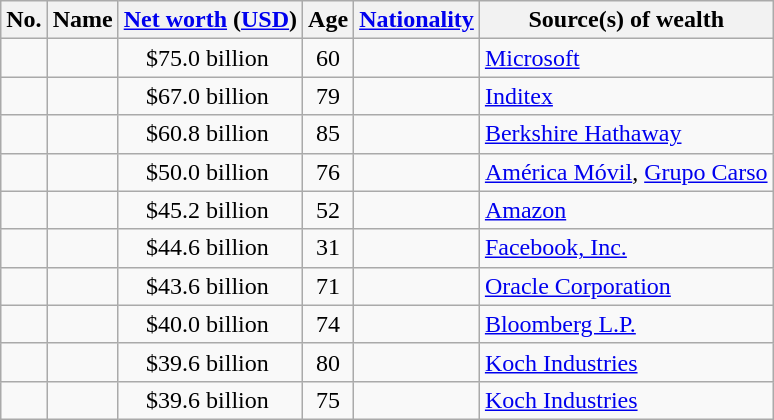<table class="wikitable sortable">
<tr>
<th>No.</th>
<th>Name</th>
<th><a href='#'>Net worth</a> (<a href='#'>USD</a>)</th>
<th>Age</th>
<th><a href='#'>Nationality</a></th>
<th>Source(s) of wealth</th>
</tr>
<tr>
<td style="text-align:center;"> </td>
<td></td>
<td style="text-align:center;">$75.0 billion </td>
<td style="text-align:center;">60</td>
<td></td>
<td><a href='#'>Microsoft</a></td>
</tr>
<tr>
<td style="text-align:center;"> </td>
<td></td>
<td style="text-align:center;">$67.0 billion </td>
<td style="text-align:center;">79</td>
<td></td>
<td><a href='#'>Inditex</a></td>
</tr>
<tr>
<td style="text-align:center;"> </td>
<td></td>
<td style="text-align:center;">$60.8 billion </td>
<td style="text-align:center;">85</td>
<td></td>
<td><a href='#'>Berkshire Hathaway</a></td>
</tr>
<tr>
<td style="text-align:center;"> </td>
<td></td>
<td style="text-align:center;">$50.0 billion </td>
<td style="text-align:center;">76</td>
<td></td>
<td><a href='#'>América Móvil</a>, <a href='#'>Grupo Carso</a></td>
</tr>
<tr>
<td style="text-align:center;"> </td>
<td></td>
<td style="text-align:center;">$45.2 billion </td>
<td style="text-align:center;">52</td>
<td></td>
<td><a href='#'>Amazon</a></td>
</tr>
<tr>
<td style="text-align:center;"> </td>
<td></td>
<td style="text-align:center;">$44.6 billion </td>
<td style="text-align:center;">31</td>
<td></td>
<td><a href='#'>Facebook, Inc.</a></td>
</tr>
<tr>
<td style="text-align:center;"> </td>
<td></td>
<td style="text-align:center;">$43.6 billion </td>
<td style="text-align:center;">71</td>
<td></td>
<td><a href='#'>Oracle Corporation</a></td>
</tr>
<tr>
<td style="text-align:center;"> </td>
<td></td>
<td style="text-align:center;">$40.0 billion </td>
<td style="text-align:center;">74</td>
<td></td>
<td><a href='#'>Bloomberg L.P.</a></td>
</tr>
<tr>
<td style="text-align:center;"> </td>
<td></td>
<td style="text-align:center;">$39.6 billion </td>
<td style="text-align:center;">80</td>
<td></td>
<td><a href='#'>Koch Industries</a></td>
</tr>
<tr>
<td style="text-align:center;"> </td>
<td></td>
<td style="text-align:center;">$39.6 billion </td>
<td style="text-align:center;">75</td>
<td></td>
<td><a href='#'>Koch Industries</a></td>
</tr>
</table>
